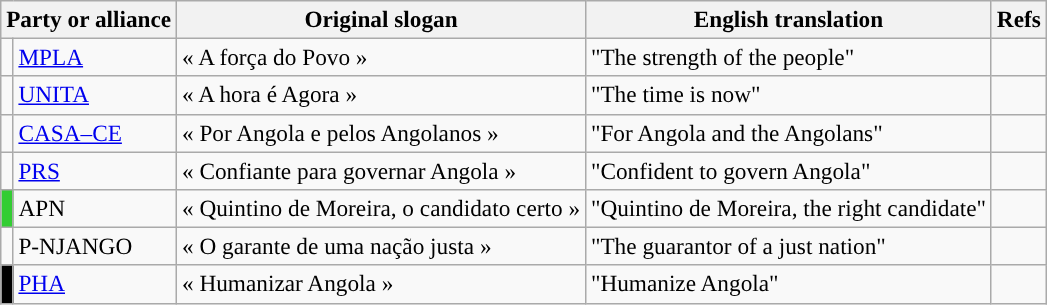<table class="wikitable" style="font-size:97%; text-align:left;">
<tr>
<th style="text-align:left;" colspan="2">Party or alliance</th>
<th>Original slogan</th>
<th>English translation</th>
<th>Refs</th>
</tr>
<tr>
<td width="1" style="color:inherit;background:"></td>
<td><a href='#'>MPLA</a></td>
<td>« A força do Povo »</td>
<td>"The strength of the people"</td>
<td></td>
</tr>
<tr>
<td style="color:inherit;background:"></td>
<td><a href='#'>UNITA</a></td>
<td>« A hora é Agora »</td>
<td>"The time is now"</td>
<td></td>
</tr>
<tr>
<td style="color:inherit;background:"></td>
<td><a href='#'>CASA–CE</a></td>
<td>« Por Angola e pelos Angolanos »</td>
<td>"For Angola and the Angolans"</td>
<td></td>
</tr>
<tr>
<td style="color:inherit;background:"></td>
<td><a href='#'>PRS</a></td>
<td>« Confiante para governar Angola »</td>
<td>"Confident to govern Angola"</td>
<td></td>
</tr>
<tr>
<td style="background:#32cd32;"></td>
<td>APN</td>
<td>« Quintino de Moreira, o candidato certo »</td>
<td>"Quintino de Moreira, the right candidate"</td>
<td></td>
</tr>
<tr>
<td style="background:"></td>
<td>P-NJANGO</td>
<td>« O garante de uma nação justa »</td>
<td>"The guarantor of a just nation"</td>
<td></td>
</tr>
<tr>
<td style="background:#000000;"></td>
<td><a href='#'>PHA</a></td>
<td>« Humanizar Angola »</td>
<td>"Humanize Angola"</td>
<td></td>
</tr>
</table>
